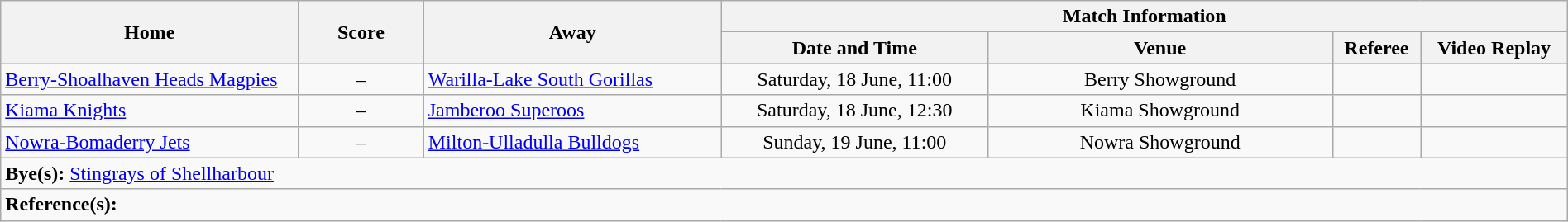<table class="wikitable" width="100% text-align:center;">
<tr>
<th rowspan="2" width="19%">Home</th>
<th rowspan="2" width="8%">Score</th>
<th rowspan="2" width="19%">Away</th>
<th colspan="4">Match Information</th>
</tr>
<tr bgcolor="#CCCCCC">
<th width="17%">Date and Time</th>
<th width="22%">Venue</th>
<th>Referee</th>
<th>Video Replay</th>
</tr>
<tr>
<td> <a href='#'>Berry-Shoalhaven Heads Magpies</a></td>
<td style="text-align:center;">–</td>
<td> <a href='#'>Warilla-Lake South Gorillas</a></td>
<td style="text-align:center;">Saturday, 18 June, 11:00</td>
<td style="text-align:center;">Berry Showground</td>
<td style="text-align:center;"></td>
<td style="text-align:center;"></td>
</tr>
<tr>
<td> <a href='#'>Kiama Knights</a></td>
<td style="text-align:center;">–</td>
<td> <a href='#'>Jamberoo Superoos</a></td>
<td style="text-align:center;">Saturday, 18 June, 12:30</td>
<td style="text-align:center;">Kiama Showground</td>
<td style="text-align:center;"></td>
<td style="text-align:center;"></td>
</tr>
<tr>
<td> <a href='#'>Nowra-Bomaderry Jets</a></td>
<td style="text-align:center;">–</td>
<td> <a href='#'>Milton-Ulladulla Bulldogs</a></td>
<td style="text-align:center;">Sunday, 19 June, 11:00</td>
<td style="text-align:center;">Nowra Showground</td>
<td style="text-align:center;"></td>
<td style="text-align:center;"></td>
</tr>
<tr>
<td colspan="7"><strong>Bye(s):</strong>  <a href='#'>Stingrays of Shellharbour</a></td>
</tr>
<tr>
<td colspan="7"><strong>Reference(s):</strong></td>
</tr>
</table>
